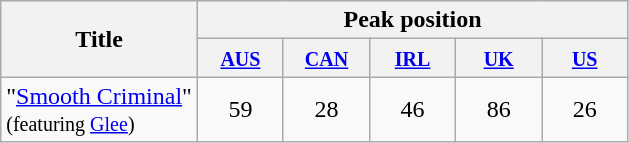<table class="wikitable">
<tr>
<th rowspan="2">Title</th>
<th colspan="5">Peak position</th>
</tr>
<tr>
<th style="width:50px;"><small><a href='#'>AUS</a></small></th>
<th style="width:50px;"><small><a href='#'>CAN</a></small></th>
<th style="width:50px;"><small><a href='#'>IRL</a></small></th>
<th style="width:50px;"><small><a href='#'>UK</a></small></th>
<th style="width:50px;"><small><a href='#'>US</a></small></th>
</tr>
<tr>
<td>"<a href='#'>Smooth Criminal</a>"<br><small>(featuring <a href='#'>Glee</a>)</small></td>
<td style="text-align:center;">59</td>
<td style="text-align:center;">28</td>
<td style="text-align:center;">46</td>
<td style="text-align:center;">86</td>
<td style="text-align:center;">26</td>
</tr>
</table>
